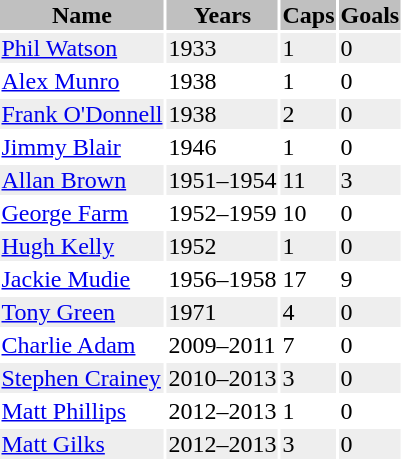<table class="toccolours">
<tr>
<th bgcolor=silver>Name</th>
<th bgcolor=silver>Years</th>
<th bgcolor=silver>Caps</th>
<th bgcolor=silver>Goals</th>
</tr>
<tr bgcolor=#eeeeee>
<td><a href='#'>Phil Watson</a></td>
<td>1933</td>
<td>1</td>
<td>0</td>
</tr>
<tr>
<td><a href='#'>Alex Munro</a></td>
<td>1938</td>
<td>1</td>
<td>0</td>
</tr>
<tr bgcolor=#eeeeee>
<td><a href='#'>Frank O'Donnell</a></td>
<td>1938</td>
<td>2</td>
<td>0</td>
</tr>
<tr>
<td><a href='#'>Jimmy Blair</a></td>
<td>1946</td>
<td>1</td>
<td>0</td>
</tr>
<tr bgcolor=#eeeeee>
<td><a href='#'>Allan Brown</a></td>
<td>1951–1954</td>
<td>11</td>
<td>3</td>
</tr>
<tr>
<td><a href='#'>George Farm</a></td>
<td>1952–1959</td>
<td>10</td>
<td>0</td>
</tr>
<tr bgcolor=#eeeeee>
<td><a href='#'>Hugh Kelly</a></td>
<td>1952</td>
<td>1</td>
<td>0</td>
</tr>
<tr>
<td><a href='#'>Jackie Mudie</a></td>
<td>1956–1958</td>
<td>17</td>
<td>9</td>
</tr>
<tr bgcolor=#eeeeee>
<td><a href='#'>Tony Green</a></td>
<td>1971</td>
<td>4</td>
<td>0</td>
</tr>
<tr>
<td><a href='#'>Charlie Adam</a></td>
<td>2009–2011</td>
<td>7</td>
<td>0</td>
</tr>
<tr bgcolor=#eeeeee>
<td><a href='#'>Stephen Crainey</a></td>
<td>2010–2013</td>
<td>3</td>
<td>0</td>
</tr>
<tr>
<td><a href='#'>Matt Phillips</a></td>
<td>2012–2013</td>
<td>1</td>
<td>0</td>
</tr>
<tr bgcolor=#eeeeee>
<td><a href='#'>Matt Gilks</a></td>
<td>2012–2013</td>
<td>3</td>
<td>0</td>
</tr>
</table>
